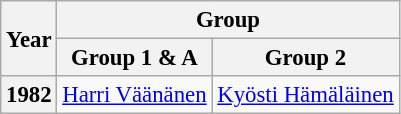<table class="wikitable" style="font-size: 95%">
<tr>
<th rowspan="2">Year</th>
<th colspan="2">Group</th>
</tr>
<tr>
<th>Group 1 & A</th>
<th>Group 2</th>
</tr>
<tr>
<th>1982</th>
<td><a href='#'>Harri Väänänen</a></td>
<td><a href='#'>Kyösti Hämäläinen</a></td>
</tr>
</table>
